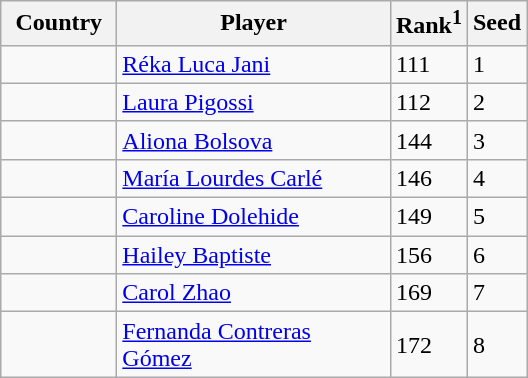<table class="sortable wikitable">
<tr>
<th width="70">Country</th>
<th width="175">Player</th>
<th>Rank<sup>1</sup></th>
<th>Seed</th>
</tr>
<tr>
<td></td>
<td><a href='#'>Réka Luca Jani</a></td>
<td>111</td>
<td>1</td>
</tr>
<tr>
<td></td>
<td><a href='#'>Laura Pigossi</a></td>
<td>112</td>
<td>2</td>
</tr>
<tr>
<td></td>
<td><a href='#'>Aliona Bolsova</a></td>
<td>144</td>
<td>3</td>
</tr>
<tr>
<td></td>
<td><a href='#'>María Lourdes Carlé</a></td>
<td>146</td>
<td>4</td>
</tr>
<tr>
<td></td>
<td><a href='#'>Caroline Dolehide</a></td>
<td>149</td>
<td>5</td>
</tr>
<tr>
<td></td>
<td><a href='#'>Hailey Baptiste</a></td>
<td>156</td>
<td>6</td>
</tr>
<tr>
<td></td>
<td><a href='#'>Carol Zhao</a></td>
<td>169</td>
<td>7</td>
</tr>
<tr>
<td></td>
<td><a href='#'>Fernanda Contreras Gómez</a></td>
<td>172</td>
<td>8</td>
</tr>
</table>
